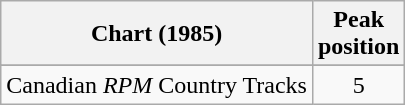<table class="wikitable sortable">
<tr>
<th align="left">Chart (1985)</th>
<th align="center">Peak<br>position</th>
</tr>
<tr>
</tr>
<tr>
<td align="left">Canadian <em>RPM</em> Country Tracks</td>
<td align="center">5</td>
</tr>
</table>
